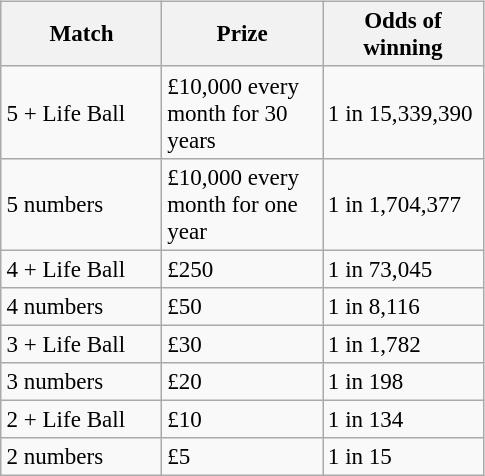<table class="wikitable" style="font-size:96%; float:right;">
<tr>
<th style="width:100px;">Match</th>
<th style="width:100px;">Prize</th>
<th style="width:100px;">Odds of winning</th>
</tr>
<tr>
<td>5 + Life Ball</td>
<td>£10,000 every month for 30 years</td>
<td>1 in 15,339,390</td>
</tr>
<tr>
<td>5 numbers</td>
<td>£10,000 every month for one year</td>
<td>1 in 1,704,377</td>
</tr>
<tr>
<td>4 + Life Ball</td>
<td>£250</td>
<td>1 in 73,045</td>
</tr>
<tr>
<td>4 numbers</td>
<td>£50</td>
<td>1 in 8,116</td>
</tr>
<tr>
<td>3 + Life Ball</td>
<td>£30</td>
<td>1 in 1,782</td>
</tr>
<tr>
<td>3 numbers</td>
<td>£20</td>
<td>1 in 198</td>
</tr>
<tr>
<td>2 + Life Ball</td>
<td>£10</td>
<td>1 in 134</td>
</tr>
<tr>
<td>2 numbers</td>
<td>£5</td>
<td>1 in 15</td>
</tr>
</table>
